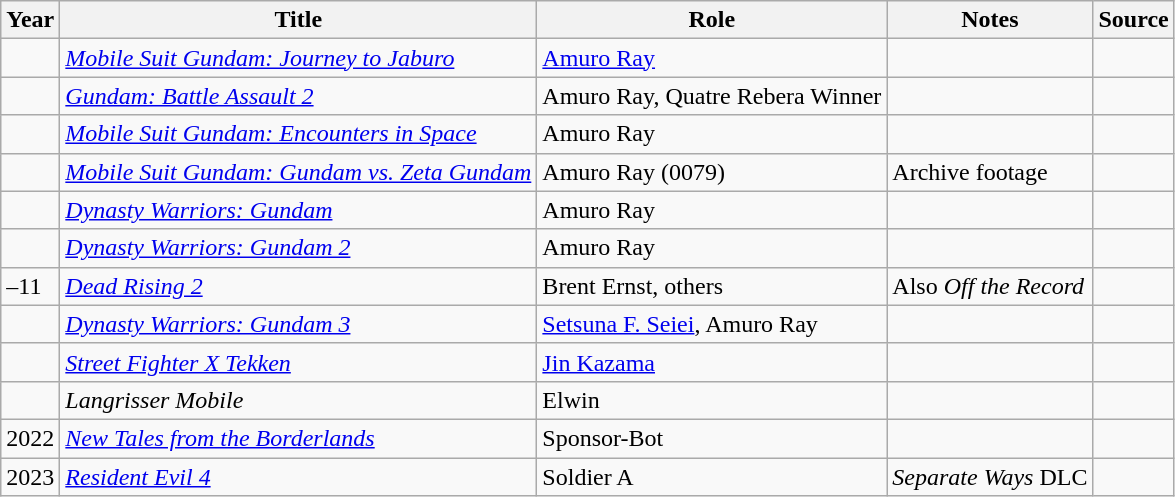<table class="wikitable sortable plainrowheaders">
<tr>
<th>Year</th>
<th>Title</th>
<th>Role</th>
<th class="unsortable">Notes</th>
<th class="unsortable">Source</th>
</tr>
<tr>
<td></td>
<td><em><a href='#'>Mobile Suit Gundam: Journey to Jaburo</a></em></td>
<td><a href='#'>Amuro Ray</a></td>
<td></td>
<td></td>
</tr>
<tr>
<td></td>
<td><em><a href='#'>Gundam: Battle Assault 2</a></em></td>
<td>Amuro Ray, Quatre Rebera Winner</td>
<td></td>
<td></td>
</tr>
<tr>
<td></td>
<td><em><a href='#'>Mobile Suit Gundam: Encounters in Space</a></em></td>
<td>Amuro Ray</td>
<td></td>
<td></td>
</tr>
<tr>
<td></td>
<td><em><a href='#'>Mobile Suit Gundam: Gundam vs. Zeta Gundam</a></em></td>
<td>Amuro Ray (0079)</td>
<td>Archive footage</td>
<td></td>
</tr>
<tr>
<td></td>
<td><em><a href='#'>Dynasty Warriors: Gundam</a></em></td>
<td>Amuro Ray</td>
<td></td>
<td></td>
</tr>
<tr>
<td></td>
<td><em><a href='#'>Dynasty Warriors: Gundam 2</a></em></td>
<td>Amuro Ray</td>
<td></td>
<td></td>
</tr>
<tr>
<td>–11</td>
<td><em><a href='#'>Dead Rising 2</a></em></td>
<td>Brent Ernst, others</td>
<td>Also <em>Off the Record</em></td>
<td></td>
</tr>
<tr>
<td></td>
<td><em><a href='#'>Dynasty Warriors: Gundam 3</a></em></td>
<td><a href='#'>Setsuna F. Seiei</a>, Amuro Ray</td>
<td></td>
<td></td>
</tr>
<tr>
<td></td>
<td><em><a href='#'>Street Fighter X Tekken</a></em></td>
<td><a href='#'>Jin Kazama</a></td>
<td></td>
<td></td>
</tr>
<tr>
<td></td>
<td><em>Langrisser Mobile</em></td>
<td>Elwin</td>
<td></td>
<td></td>
</tr>
<tr>
<td>2022</td>
<td><em><a href='#'>New Tales from the Borderlands</a></em></td>
<td>Sponsor-Bot</td>
<td></td>
<td></td>
</tr>
<tr>
<td>2023</td>
<td><em><a href='#'>Resident Evil 4</a></em></td>
<td>Soldier A</td>
<td><em>Separate Ways</em> DLC</td>
<td></td>
</tr>
</table>
